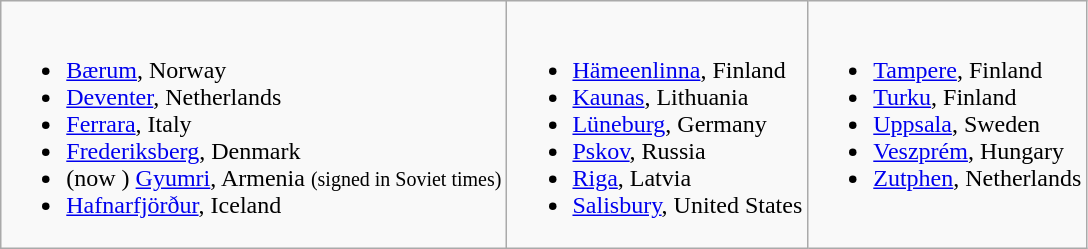<table class="wikitable">
<tr valign="top">
<td><br><ul><li> <a href='#'>Bærum</a>, Norway</li><li> <a href='#'>Deventer</a>, Netherlands</li><li> <a href='#'>Ferrara</a>, Italy</li><li> <a href='#'>Frederiksberg</a>, Denmark</li><li> (now ) <a href='#'>Gyumri</a>, Armenia <small>(signed in Soviet times)</small></li><li> <a href='#'>Hafnarfjörður</a>, Iceland</li></ul></td>
<td><br><ul><li> <a href='#'>Hämeenlinna</a>, Finland</li><li> <a href='#'>Kaunas</a>, Lithuania</li><li> <a href='#'>Lüneburg</a>, Germany</li><li> <a href='#'>Pskov</a>, Russia</li><li> <a href='#'>Riga</a>, Latvia</li><li> <a href='#'>Salisbury</a>, United States</li></ul></td>
<td><br><ul><li> <a href='#'>Tampere</a>, Finland</li><li> <a href='#'>Turku</a>, Finland</li><li> <a href='#'>Uppsala</a>, Sweden</li><li> <a href='#'>Veszprém</a>, Hungary</li><li> <a href='#'>Zutphen</a>, Netherlands</li></ul></td>
</tr>
</table>
